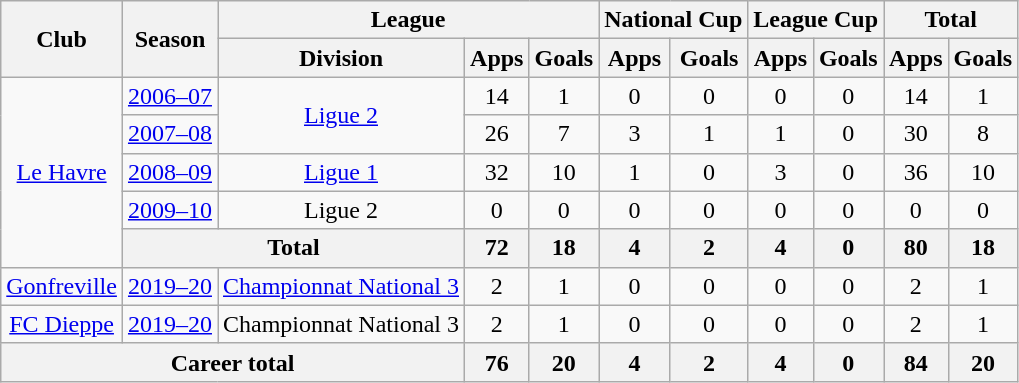<table class="wikitable" style="text-align: center">
<tr>
<th rowspan="2">Club</th>
<th rowspan="2">Season</th>
<th colspan="3">League</th>
<th colspan="2">National Cup</th>
<th colspan="2">League Cup</th>
<th colspan="2">Total</th>
</tr>
<tr>
<th>Division</th>
<th>Apps</th>
<th>Goals</th>
<th>Apps</th>
<th>Goals</th>
<th>Apps</th>
<th>Goals</th>
<th>Apps</th>
<th>Goals</th>
</tr>
<tr>
<td rowspan="5"><a href='#'>Le Havre</a></td>
<td><a href='#'>2006–07</a></td>
<td rowspan="2"><a href='#'>Ligue 2</a></td>
<td>14</td>
<td>1</td>
<td>0</td>
<td>0</td>
<td>0</td>
<td>0</td>
<td>14</td>
<td>1</td>
</tr>
<tr>
<td><a href='#'>2007–08</a></td>
<td>26</td>
<td>7</td>
<td>3</td>
<td>1</td>
<td>1</td>
<td>0</td>
<td>30</td>
<td>8</td>
</tr>
<tr>
<td><a href='#'>2008–09</a></td>
<td><a href='#'>Ligue 1</a></td>
<td>32</td>
<td>10</td>
<td>1</td>
<td>0</td>
<td>3</td>
<td>0</td>
<td>36</td>
<td>10</td>
</tr>
<tr>
<td><a href='#'>2009–10</a></td>
<td>Ligue 2</td>
<td>0</td>
<td>0</td>
<td>0</td>
<td>0</td>
<td>0</td>
<td>0</td>
<td>0</td>
<td>0</td>
</tr>
<tr>
<th colspan="2">Total</th>
<th>72</th>
<th>18</th>
<th>4</th>
<th>2</th>
<th>4</th>
<th>0</th>
<th>80</th>
<th>18</th>
</tr>
<tr>
<td><a href='#'>Gonfreville</a></td>
<td><a href='#'>2019–20</a></td>
<td><a href='#'>Championnat National 3</a></td>
<td>2</td>
<td>1</td>
<td>0</td>
<td>0</td>
<td>0</td>
<td>0</td>
<td>2</td>
<td>1</td>
</tr>
<tr>
<td><a href='#'>FC Dieppe</a></td>
<td><a href='#'>2019–20</a></td>
<td>Championnat National 3</td>
<td>2</td>
<td>1</td>
<td>0</td>
<td>0</td>
<td>0</td>
<td>0</td>
<td>2</td>
<td>1</td>
</tr>
<tr>
<th colspan="3">Career total</th>
<th>76</th>
<th>20</th>
<th>4</th>
<th>2</th>
<th>4</th>
<th>0</th>
<th>84</th>
<th>20</th>
</tr>
</table>
